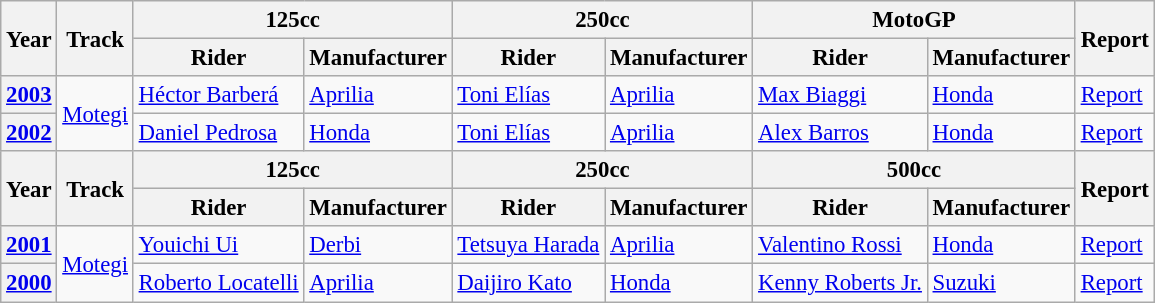<table class="wikitable" style="font-size:95%;">
<tr>
<th rowspan=2>Year</th>
<th rowspan=2>Track</th>
<th colspan=2>125cc</th>
<th colspan=2>250cc</th>
<th colspan=2>MotoGP</th>
<th rowspan=2>Report</th>
</tr>
<tr>
<th>Rider</th>
<th>Manufacturer</th>
<th>Rider</th>
<th>Manufacturer</th>
<th>Rider</th>
<th>Manufacturer</th>
</tr>
<tr>
<th><a href='#'>2003</a></th>
<td rowspan="2"><a href='#'>Motegi</a></td>
<td> <a href='#'>Héctor Barberá</a></td>
<td><a href='#'>Aprilia</a></td>
<td> <a href='#'>Toni Elías</a></td>
<td><a href='#'>Aprilia</a></td>
<td> <a href='#'>Max Biaggi</a></td>
<td><a href='#'>Honda</a></td>
<td><a href='#'>Report</a></td>
</tr>
<tr>
<th><a href='#'>2002</a></th>
<td> <a href='#'>Daniel Pedrosa</a></td>
<td><a href='#'>Honda</a></td>
<td> <a href='#'>Toni Elías</a></td>
<td><a href='#'>Aprilia</a></td>
<td> <a href='#'>Alex Barros</a></td>
<td><a href='#'>Honda</a></td>
<td><a href='#'>Report</a></td>
</tr>
<tr>
<th rowspan=2>Year</th>
<th rowspan=2>Track</th>
<th colspan=2>125cc</th>
<th colspan=2>250cc</th>
<th colspan=2>500cc</th>
<th rowspan=2>Report</th>
</tr>
<tr>
<th>Rider</th>
<th>Manufacturer</th>
<th>Rider</th>
<th>Manufacturer</th>
<th>Rider</th>
<th>Manufacturer</th>
</tr>
<tr>
<th><a href='#'>2001</a></th>
<td rowspan="2"><a href='#'>Motegi</a></td>
<td> <a href='#'>Youichi Ui</a></td>
<td><a href='#'>Derbi</a></td>
<td> <a href='#'>Tetsuya Harada</a></td>
<td><a href='#'>Aprilia</a></td>
<td> <a href='#'>Valentino Rossi</a></td>
<td><a href='#'>Honda</a></td>
<td><a href='#'>Report</a></td>
</tr>
<tr>
<th><a href='#'>2000</a></th>
<td> <a href='#'>Roberto Locatelli</a></td>
<td><a href='#'>Aprilia</a></td>
<td> <a href='#'>Daijiro Kato</a></td>
<td><a href='#'>Honda</a></td>
<td> <a href='#'>Kenny Roberts Jr.</a></td>
<td><a href='#'>Suzuki</a></td>
<td><a href='#'>Report</a></td>
</tr>
</table>
